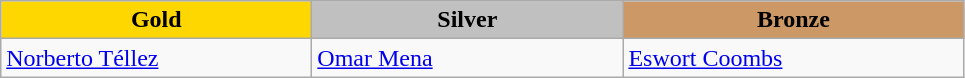<table class="wikitable" style="text-align:left">
<tr align="center">
<td width=200 bgcolor=gold><strong>Gold</strong></td>
<td width=200 bgcolor=silver><strong>Silver</strong></td>
<td width=220 bgcolor=CC9966><strong>Bronze</strong></td>
</tr>
<tr>
<td><a href='#'>Norberto Téllez</a><br><em></em></td>
<td><a href='#'>Omar Mena</a><br><em></em></td>
<td><a href='#'>Eswort Coombs</a><br><em></em></td>
</tr>
</table>
